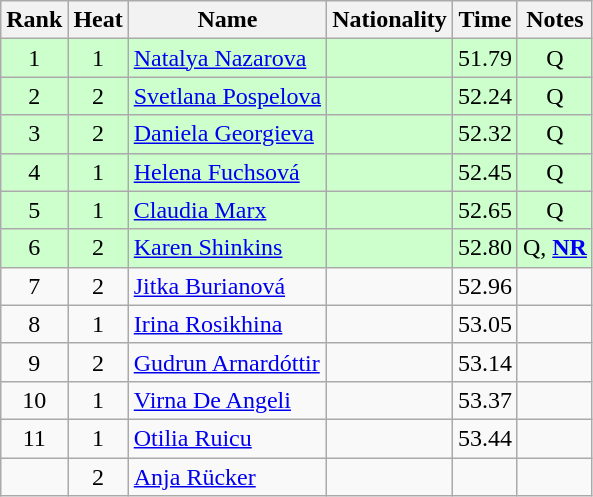<table class="wikitable sortable" style="text-align:center">
<tr>
<th>Rank</th>
<th>Heat</th>
<th>Name</th>
<th>Nationality</th>
<th>Time</th>
<th>Notes</th>
</tr>
<tr bgcolor=ccffcc>
<td>1</td>
<td>1</td>
<td align="left"><a href='#'>Natalya Nazarova</a></td>
<td align=left></td>
<td>51.79</td>
<td>Q</td>
</tr>
<tr bgcolor=ccffcc>
<td>2</td>
<td>2</td>
<td align="left"><a href='#'>Svetlana Pospelova</a></td>
<td align=left></td>
<td>52.24</td>
<td>Q</td>
</tr>
<tr bgcolor=ccffcc>
<td>3</td>
<td>2</td>
<td align="left"><a href='#'>Daniela Georgieva</a></td>
<td align=left></td>
<td>52.32</td>
<td>Q</td>
</tr>
<tr bgcolor=ccffcc>
<td>4</td>
<td>1</td>
<td align="left"><a href='#'>Helena Fuchsová</a></td>
<td align=left></td>
<td>52.45</td>
<td>Q</td>
</tr>
<tr bgcolor=ccffcc>
<td>5</td>
<td>1</td>
<td align="left"><a href='#'>Claudia Marx</a></td>
<td align=left></td>
<td>52.65</td>
<td>Q</td>
</tr>
<tr bgcolor=ccffcc>
<td>6</td>
<td>2</td>
<td align="left"><a href='#'>Karen Shinkins</a></td>
<td align=left></td>
<td>52.80</td>
<td>Q, <strong><a href='#'>NR</a></strong></td>
</tr>
<tr>
<td>7</td>
<td>2</td>
<td align="left"><a href='#'>Jitka Burianová</a></td>
<td align=left></td>
<td>52.96</td>
<td></td>
</tr>
<tr>
<td>8</td>
<td>1</td>
<td align="left"><a href='#'>Irina Rosikhina</a></td>
<td align=left></td>
<td>53.05</td>
<td></td>
</tr>
<tr>
<td>9</td>
<td>2</td>
<td align="left"><a href='#'>Gudrun Arnardóttir</a></td>
<td align=left></td>
<td>53.14</td>
<td></td>
</tr>
<tr>
<td>10</td>
<td>1</td>
<td align="left"><a href='#'>Virna De Angeli</a></td>
<td align=left></td>
<td>53.37</td>
<td></td>
</tr>
<tr>
<td>11</td>
<td>1</td>
<td align="left"><a href='#'>Otilia Ruicu</a></td>
<td align=left></td>
<td>53.44</td>
<td></td>
</tr>
<tr>
<td></td>
<td>2</td>
<td align="left"><a href='#'>Anja Rücker</a></td>
<td align=left></td>
<td></td>
<td></td>
</tr>
</table>
